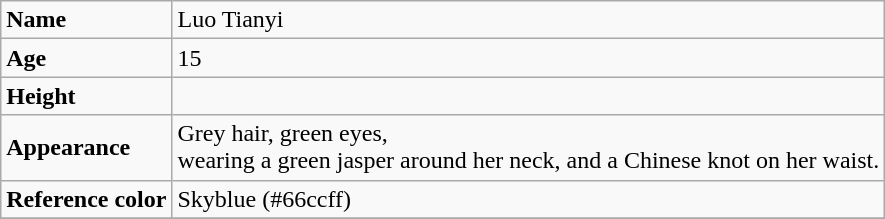<table class="wikitable">
<tr>
<td><strong>Name</strong></td>
<td>Luo Tianyi</td>
</tr>
<tr>
<td><strong>Age</strong></td>
<td>15</td>
</tr>
<tr>
<td><strong>Height</strong></td>
<td></td>
</tr>
<tr>
<td><strong>Appearance</strong></td>
<td>Grey hair, green eyes,<br>wearing a green jasper around her neck, and a Chinese knot on her waist.</td>
</tr>
<tr>
<td><strong>Reference color</strong></td>
<td><span>Skyblue</span> (#66ccff)</td>
</tr>
<tr>
</tr>
</table>
